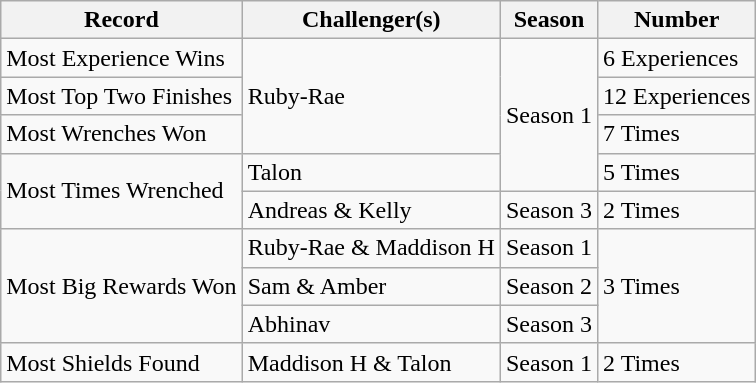<table class="wikitable" align="center" style="text-align:centre">
<tr>
<th>Record</th>
<th>Challenger(s)</th>
<th>Season</th>
<th>Number</th>
</tr>
<tr>
<td>Most Experience Wins</td>
<td rowspan=3>Ruby-Rae</td>
<td rowspan=4>Season 1</td>
<td>6 Experiences</td>
</tr>
<tr>
<td>Most Top Two Finishes</td>
<td>12 Experiences</td>
</tr>
<tr>
<td>Most Wrenches Won</td>
<td>7 Times</td>
</tr>
<tr>
<td rowspan=2>Most Times Wrenched</td>
<td>Talon</td>
<td>5 Times</td>
</tr>
<tr>
<td>Andreas & Kelly</td>
<td>Season 3</td>
<td>2 Times</td>
</tr>
<tr>
<td rowspan=3>Most Big Rewards Won</td>
<td>Ruby-Rae & Maddison H</td>
<td>Season 1</td>
<td rowspan=3>3 Times</td>
</tr>
<tr>
<td>Sam & Amber</td>
<td>Season 2</td>
</tr>
<tr>
<td>Abhinav</td>
<td>Season 3</td>
</tr>
<tr>
<td>Most Shields Found</td>
<td>Maddison H & Talon</td>
<td>Season 1</td>
<td>2 Times</td>
</tr>
</table>
